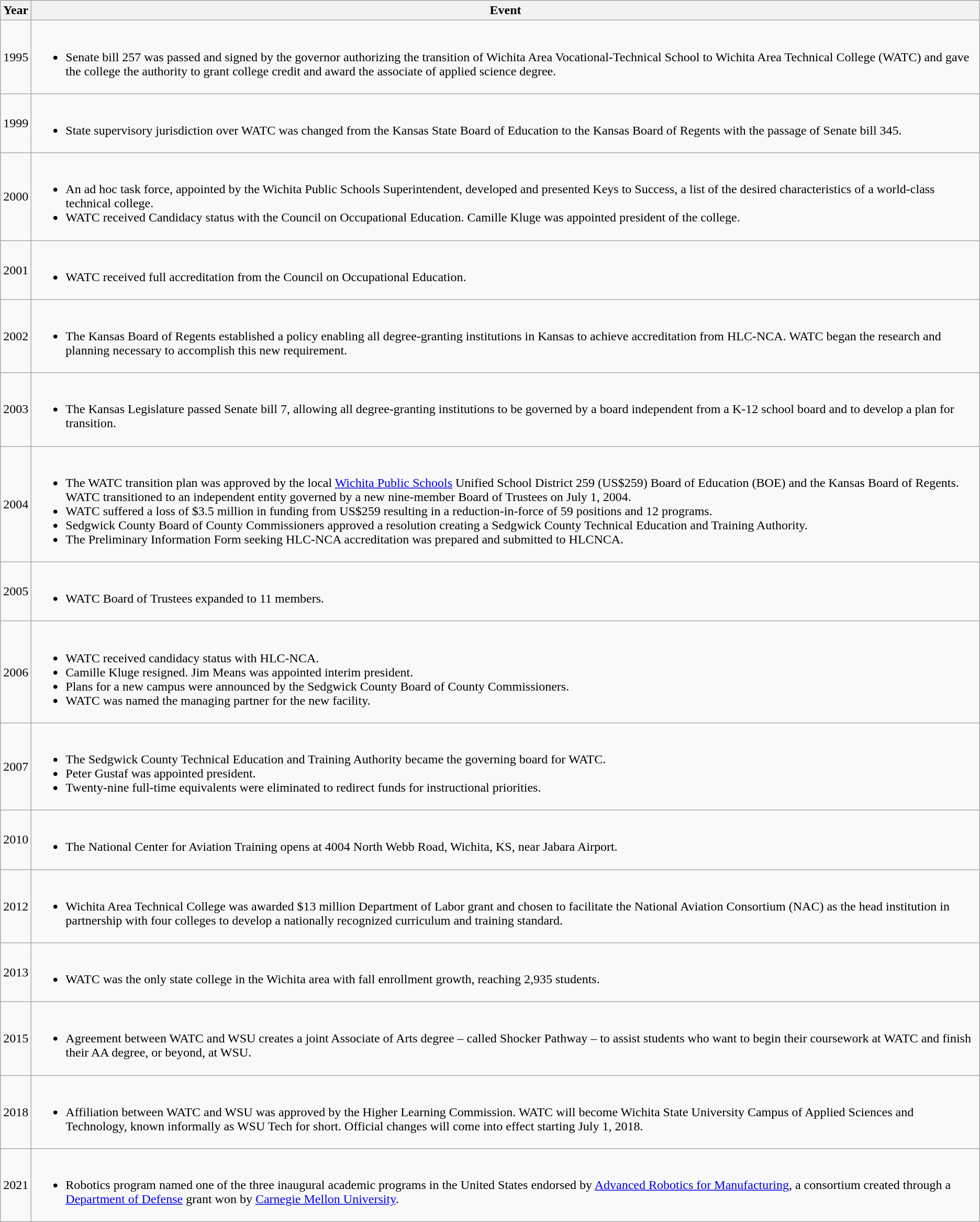<table class="wikitable">
<tr>
<th><strong>Year</strong></th>
<th><strong>Event</strong></th>
</tr>
<tr>
<td>1995</td>
<td><br><ul><li>Senate bill 257 was passed and signed by the governor authorizing the transition of Wichita Area Vocational-Technical School to Wichita Area Technical College (WATC) and gave the college the authority to grant college credit and award the associate of applied science degree.</li></ul></td>
</tr>
<tr>
<td>1999</td>
<td><br><ul><li>State supervisory jurisdiction over WATC was changed from the Kansas State Board of Education to the Kansas Board of Regents with the passage of Senate bill 345.</li></ul></td>
</tr>
<tr>
<td>2000</td>
<td><br><ul><li>An ad hoc task force, appointed by the Wichita Public Schools Superintendent, developed and presented Keys to Success, a list of the desired characteristics of a world-class technical college.</li><li>WATC received Candidacy status with the Council on Occupational Education. Camille Kluge was appointed president of the college.</li></ul></td>
</tr>
<tr>
<td>2001</td>
<td><br><ul><li>WATC received full accreditation from the Council on Occupational Education.</li></ul></td>
</tr>
<tr>
<td>2002</td>
<td><br><ul><li>The Kansas Board of Regents established a policy enabling all degree-granting institutions in Kansas to achieve accreditation from HLC-NCA. WATC began the research and planning necessary to accomplish this new requirement.</li></ul></td>
</tr>
<tr>
<td>2003</td>
<td><br><ul><li>The Kansas Legislature passed Senate bill 7, allowing all degree-granting institutions to be governed by a board independent from a K-12 school board and to develop a plan for transition.</li></ul></td>
</tr>
<tr>
<td>2004</td>
<td><br><ul><li>The WATC transition plan was approved by the local <a href='#'>Wichita Public Schools</a> Unified School District 259 (US$259) Board of Education (BOE) and the Kansas Board of Regents. WATC transitioned to an independent entity governed by a new nine-member Board of Trustees on July 1, 2004.</li><li>WATC suffered a loss of $3.5 million in funding from US$259 resulting in a reduction-in-force of 59 positions and 12 programs.</li><li>Sedgwick County Board of County Commissioners approved a resolution creating a Sedgwick County Technical Education and Training Authority.</li><li>The Preliminary Information Form seeking HLC-NCA accreditation was prepared and submitted to HLCNCA.</li></ul></td>
</tr>
<tr>
<td>2005</td>
<td><br><ul><li>WATC Board of Trustees expanded to 11 members.</li></ul></td>
</tr>
<tr>
<td>2006</td>
<td><br><ul><li>WATC received candidacy status with HLC-NCA.</li><li>Camille Kluge resigned. Jim Means was appointed interim president.</li><li>Plans for a new campus were announced by the Sedgwick County Board of County Commissioners.</li><li>WATC was named the managing partner for the new facility.</li></ul></td>
</tr>
<tr>
<td>2007</td>
<td><br><ul><li>The Sedgwick County Technical Education and Training Authority became the governing board for WATC.</li><li>Peter Gustaf was appointed president.</li><li>Twenty-nine full-time equivalents were eliminated to redirect funds for instructional priorities.</li></ul></td>
</tr>
<tr>
<td>2010</td>
<td><br><ul><li>The National Center for Aviation Training opens at 4004 North Webb Road, Wichita, KS, near Jabara Airport.</li></ul></td>
</tr>
<tr>
<td>2012</td>
<td><br><ul><li>Wichita Area Technical College was awarded $13 million Department of Labor grant and chosen to facilitate the National Aviation Consortium (NAC) as the head institution in partnership with four colleges to develop a nationally recognized curriculum and training standard.</li></ul></td>
</tr>
<tr>
<td>2013</td>
<td><br><ul><li>WATC was the only state college in the Wichita area with fall enrollment growth, reaching 2,935 students.</li></ul></td>
</tr>
<tr>
<td>2015</td>
<td><br><ul><li>Agreement between WATC and WSU creates a joint Associate of Arts degree – called Shocker Pathway – to assist students who want to begin their coursework at WATC and finish their AA degree, or beyond, at WSU.</li></ul></td>
</tr>
<tr>
<td>2018</td>
<td><br><ul><li>Affiliation between WATC and WSU was approved by the Higher Learning Commission. WATC will become Wichita State University Campus of Applied Sciences and Technology, known informally as WSU Tech for short. Official changes will come into effect starting July 1, 2018.</li></ul></td>
</tr>
<tr>
<td>2021</td>
<td><br><ul><li>Robotics program named one of the three inaugural academic programs in the United States endorsed by <a href='#'>Advanced Robotics for Manufacturing</a>, a consortium created through a <a href='#'>Department of Defense</a> grant won by <a href='#'>Carnegie Mellon University</a>.</li></ul></td>
</tr>
</table>
